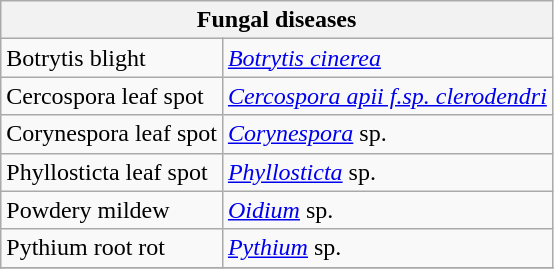<table class="wikitable" style="clear:left">
<tr>
<th colspan=2><strong>Fungal diseases</strong><br></th>
</tr>
<tr>
<td>Botrytis blight</td>
<td><em><a href='#'>Botrytis cinerea</a></em></td>
</tr>
<tr>
<td>Cercospora leaf spot</td>
<td><em><a href='#'>Cercospora apii f.sp. clerodendri</a></em></td>
</tr>
<tr>
<td>Corynespora leaf spot</td>
<td><em><a href='#'>Corynespora</a></em> sp.</td>
</tr>
<tr>
<td>Phyllosticta leaf spot</td>
<td><em><a href='#'>Phyllosticta</a></em> sp.</td>
</tr>
<tr>
<td>Powdery mildew</td>
<td><em><a href='#'>Oidium</a></em> sp.</td>
</tr>
<tr>
<td>Pythium root rot</td>
<td><em><a href='#'>Pythium</a></em> sp.</td>
</tr>
<tr>
</tr>
</table>
